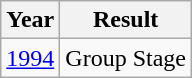<table class="wikitable">
<tr>
<th>Year</th>
<th>Result</th>
</tr>
<tr>
<td><a href='#'>1994</a></td>
<td>Group Stage</td>
</tr>
</table>
